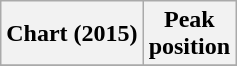<table class="wikitable sortable plainrowheaders" style="text-align:center">
<tr>
<th scope="col">Chart (2015)</th>
<th scope="col">Peak<br>position</th>
</tr>
<tr>
</tr>
</table>
